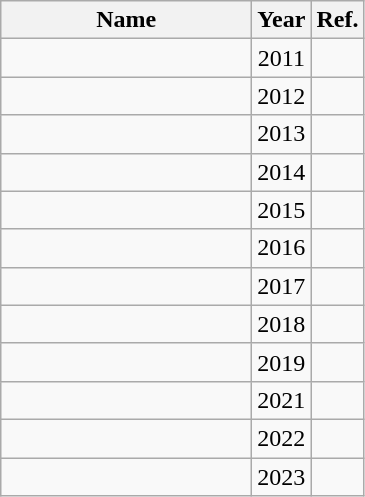<table class="wikitable sortable" style="text-align: center;">
<tr>
<th style="width:10em">Name</th>
<th>Year</th>
<th>Ref.</th>
</tr>
<tr>
<td></td>
<td>2011</td>
<td></td>
</tr>
<tr>
<td></td>
<td>2012</td>
<td></td>
</tr>
<tr>
<td></td>
<td>2013</td>
<td></td>
</tr>
<tr>
<td></td>
<td>2014</td>
<td></td>
</tr>
<tr>
<td></td>
<td>2015</td>
<td></td>
</tr>
<tr>
<td></td>
<td>2016</td>
<td></td>
</tr>
<tr>
<td></td>
<td>2017</td>
<td></td>
</tr>
<tr>
<td></td>
<td>2018</td>
<td></td>
</tr>
<tr>
<td></td>
<td>2019</td>
<td></td>
</tr>
<tr>
<td></td>
<td>2021</td>
<td></td>
</tr>
<tr>
<td></td>
<td>2022</td>
<td></td>
</tr>
<tr>
<td></td>
<td>2023</td>
<td></td>
</tr>
</table>
